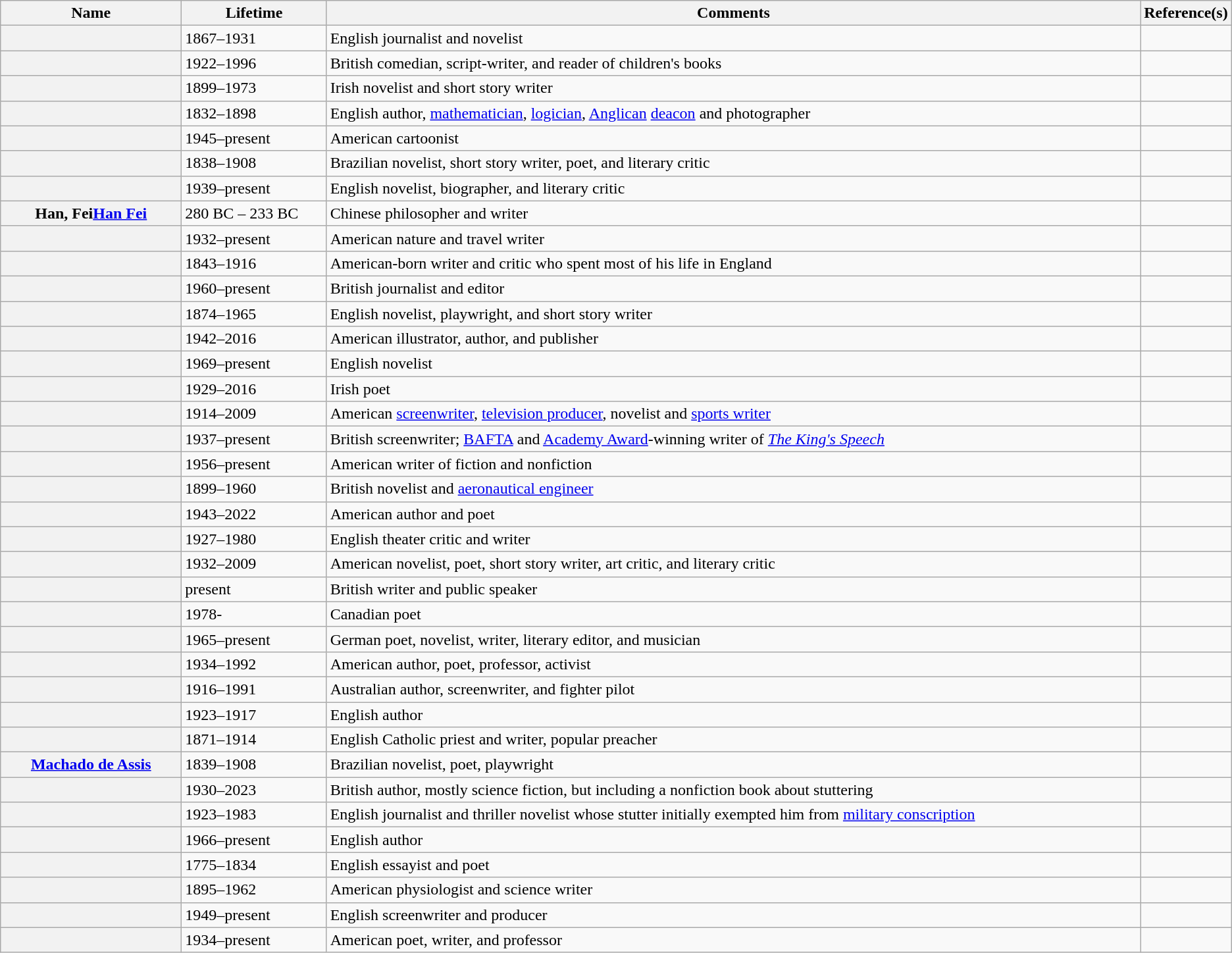<table class="sortable wikitable plainrowheaders">
<tr>
<th width="15%" scope="col">Name</th>
<th width="12%" scope="col">Lifetime</th>
<th class="unsortable" width="68%" scope="col">Comments</th>
<th class="unsortable" width="5%" scope="col">Reference(s)</th>
</tr>
<tr valign="top">
<th scope="row"></th>
<td>1867–1931</td>
<td>English journalist and novelist</td>
<td align="center"></td>
</tr>
<tr valign="top">
<th scope="row"></th>
<td>1922–1996</td>
<td>British comedian, script-writer, and reader of children's books</td>
<td align="center"></td>
</tr>
<tr valign="top">
<th scope="row"></th>
<td>1899–1973</td>
<td>Irish novelist and short story writer</td>
<td align="center"></td>
</tr>
<tr valign="top">
<th scope="row"></th>
<td>1832–1898</td>
<td>English author, <a href='#'>mathematician</a>, <a href='#'>logician</a>, <a href='#'>Anglican</a> <a href='#'>deacon</a> and photographer</td>
<td align="center"></td>
</tr>
<tr valign="top">
<th scope="row"></th>
<td>1945–present</td>
<td>American cartoonist</td>
<td align="center"></td>
</tr>
<tr valign="top">
<th scope="row"></th>
<td>1838–1908</td>
<td>Brazilian novelist, short story writer, poet, and literary critic</td>
<td align="center"></td>
</tr>
<tr valign="top">
<th scope="row"></th>
<td>1939–present</td>
<td>English novelist, biographer, and literary critic</td>
<td align="center"></td>
</tr>
<tr valign="top">
<th scope="row"><span>Han, Fei</span><a href='#'>Han Fei</a></th>
<td>280 BC – 233 BC</td>
<td>Chinese philosopher and writer</td>
<td align="center"></td>
</tr>
<tr valign="top">
<th scope="row"></th>
<td>1932–present</td>
<td>American nature and travel writer</td>
<td align="center"></td>
</tr>
<tr valign="top">
<th scope="row"></th>
<td>1843–1916</td>
<td>American-born writer and critic who spent most of his life in England</td>
<td align="center"></td>
</tr>
<tr valign="top">
<th scope="row"></th>
<td>1960–present</td>
<td>British journalist and editor</td>
<td align="center"></td>
</tr>
<tr valign="top">
<th scope="row"></th>
<td>1874–1965</td>
<td>English novelist, playwright, and short story writer</td>
<td align="center"></td>
</tr>
<tr valign="top">
<th scope="row"></th>
<td>1942–2016</td>
<td>American illustrator, author, and publisher</td>
<td align="center"></td>
</tr>
<tr valign="top">
<th scope="row"></th>
<td>1969–present</td>
<td>English novelist</td>
<td align="center"></td>
</tr>
<tr valign="top">
<th scope="row"></th>
<td>1929–2016</td>
<td>Irish poet</td>
<td align="center"></td>
</tr>
<tr valign="top">
<th scope="row"></th>
<td>1914–2009</td>
<td>American <a href='#'>screenwriter</a>, <a href='#'>television producer</a>, novelist and <a href='#'>sports writer</a></td>
<td align="center"></td>
</tr>
<tr valign="top">
<th scope="row"></th>
<td>1937–present</td>
<td>British screenwriter; <a href='#'>BAFTA</a> and <a href='#'>Academy Award</a>-winning writer of <em><a href='#'>The King's Speech</a></em></td>
<td align="center"></td>
</tr>
<tr valign="top">
<th scope="row"></th>
<td>1956–present</td>
<td>American writer of fiction and nonfiction</td>
<td align="center"></td>
</tr>
<tr valign="top">
<th scope="row"></th>
<td>1899–1960</td>
<td>British novelist and <a href='#'>aeronautical engineer</a></td>
<td align="center"></td>
</tr>
<tr valign="top">
<th scope="row"></th>
<td>1943–2022</td>
<td>American author and poet</td>
<td align="center"></td>
</tr>
<tr valign="top">
<th scope="row"></th>
<td>1927–1980</td>
<td>English theater critic and writer</td>
<td align="center"></td>
</tr>
<tr valign="top">
<th scope="row"></th>
<td>1932–2009</td>
<td>American novelist, poet, short story writer, art critic, and literary critic</td>
<td align="center"></td>
</tr>
<tr valign="top">
<th scope="row"></th>
<td>present</td>
<td>British writer and public speaker</td>
<td align="center"></td>
</tr>
<tr valign="top">
<th scope="row"></th>
<td>1978-</td>
<td>Canadian poet</td>
<td align="center"></td>
</tr>
<tr valign="top">
<th scope="row"></th>
<td>1965–present</td>
<td>German poet, novelist, writer, literary editor, and musician</td>
<td align="center"></td>
</tr>
<tr valign="top">
<th scope="row"></th>
<td>1934–1992</td>
<td>American author, poet, professor, activist</td>
<td align="center"></td>
</tr>
<tr valign="top">
<th scope="row"></th>
<td>1916–1991</td>
<td>Australian author, screenwriter, and fighter pilot</td>
<td align="center"></td>
</tr>
<tr valign="top">
<th scope="row"></th>
<td>1923–1917</td>
<td>English author</td>
<td align="center"></td>
</tr>
<tr valign="top">
<th scope="row"></th>
<td>1871–1914</td>
<td>English Catholic priest and writer, popular preacher</td>
<td align="center"></td>
</tr>
<tr valign="top">
<th scope="row"><a href='#'>Machado de Assis</a></th>
<td>1839–1908</td>
<td>Brazilian novelist, poet, playwright</td>
<td align="center"></td>
</tr>
<tr valign="top">
<th scope="row"></th>
<td>1930–2023</td>
<td>British author, mostly science fiction, but including a nonfiction book about stuttering</td>
<td align="center"></td>
</tr>
<tr valign="top">
<th scope="row"></th>
<td>1923–1983</td>
<td>English journalist and thriller novelist whose stutter initially exempted him from <a href='#'>military conscription</a></td>
<td align="center"></td>
</tr>
<tr valign="top">
<th scope="row"></th>
<td>1966–present</td>
<td>English author</td>
<td align="center"></td>
</tr>
<tr valign="top">
<th scope="row"></th>
<td>1775–1834</td>
<td>English essayist and poet</td>
<td align="center"></td>
</tr>
<tr valign="top">
<th scope="row"></th>
<td>1895–1962</td>
<td>American physiologist and science writer</td>
<td align="center"></td>
</tr>
<tr valign="top">
<th scope="row"></th>
<td>1949–present</td>
<td>English screenwriter and producer</td>
<td align="center"></td>
</tr>
<tr valign="top">
<th scope="row"></th>
<td>1934–present</td>
<td>American poet, writer, and professor</td>
<td align="center"></td>
</tr>
</table>
